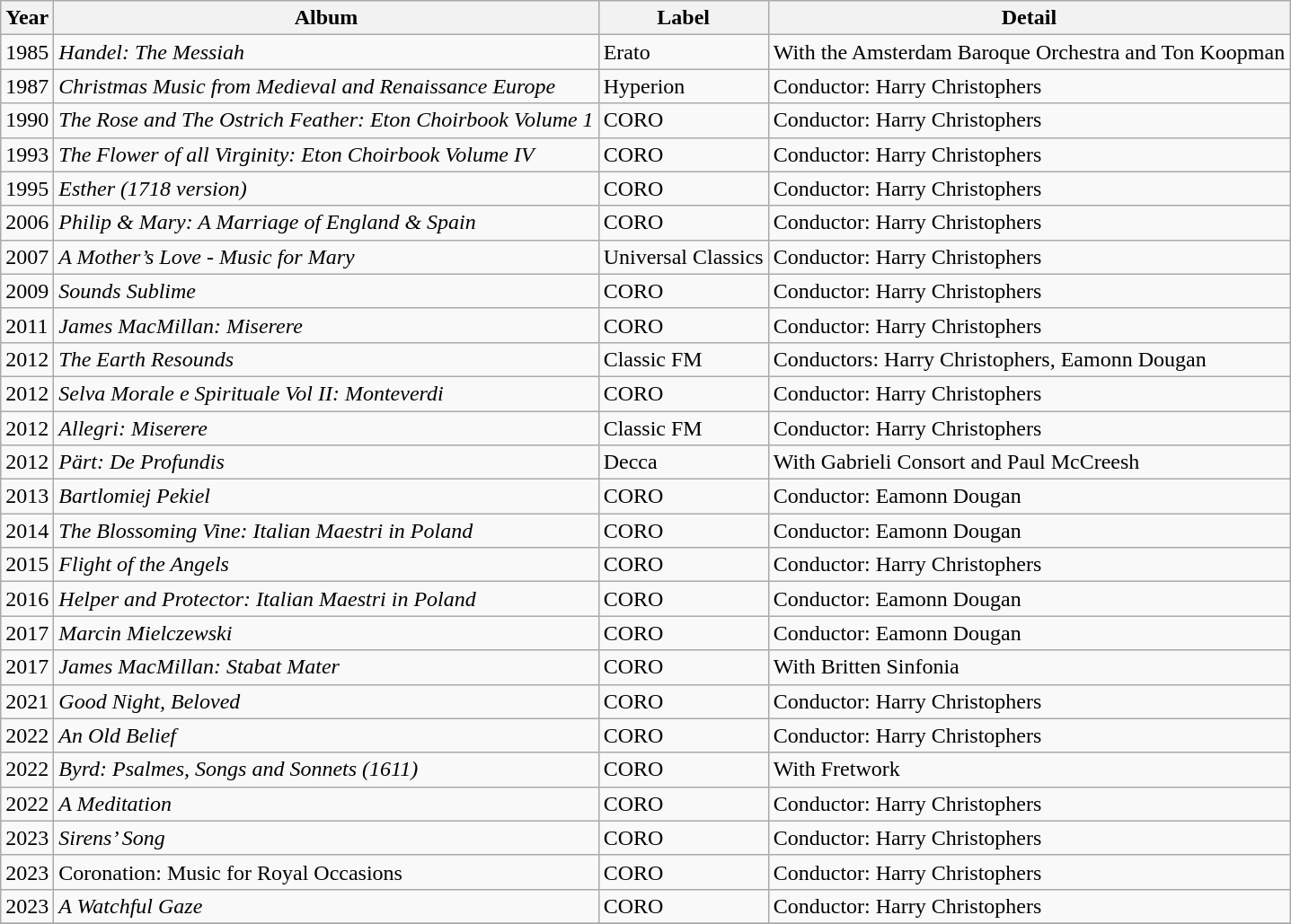<table class="wikitable sortable" style=text-align:centre>
<tr>
<th scope="col">Year</th>
<th scope="col">Album</th>
<th scope="col">Label</th>
<th scope="col">Detail</th>
</tr>
<tr>
<td>1985</td>
<td><em>Handel: The Messiah</em></td>
<td>Erato</td>
<td>With the Amsterdam Baroque Orchestra and Ton Koopman</td>
</tr>
<tr>
<td>1987</td>
<td><em>Christmas Music from Medieval and Renaissance Europe</em></td>
<td>Hyperion</td>
<td>Conductor: Harry Christophers</td>
</tr>
<tr>
<td>1990</td>
<td><em>The Rose and The Ostrich Feather: Eton Choirbook Volume 1</em></td>
<td>CORO</td>
<td>Conductor: Harry Christophers</td>
</tr>
<tr>
<td>1993</td>
<td><em>The Flower of all Virginity: Eton Choirbook Volume IV</em></td>
<td>CORO</td>
<td>Conductor: Harry Christophers</td>
</tr>
<tr>
<td>1995</td>
<td><em>Esther (1718 version)</em></td>
<td>CORO</td>
<td>Conductor: Harry Christophers</td>
</tr>
<tr>
<td>2006</td>
<td><em>Philip & Mary: A Marriage of England & Spain</em></td>
<td>CORO</td>
<td>Conductor: Harry Christophers</td>
</tr>
<tr>
<td>2007</td>
<td><em>A Mother’s Love  - Music for Mary</em></td>
<td>Universal Classics</td>
<td>Conductor: Harry Christophers</td>
</tr>
<tr>
<td>2009</td>
<td><em>Sounds Sublime</em></td>
<td>CORO</td>
<td>Conductor: Harry Christophers</td>
</tr>
<tr>
<td>2011</td>
<td><em>James MacMillan: Miserere</em></td>
<td>CORO</td>
<td>Conductor: Harry Christophers</td>
</tr>
<tr>
<td>2012</td>
<td><em>The Earth Resounds</em></td>
<td>Classic FM</td>
<td>Conductors: Harry Christophers, Eamonn Dougan</td>
</tr>
<tr>
<td>2012</td>
<td><em>Selva Morale e Spirituale Vol II: Monteverdi</em></td>
<td>CORO</td>
<td>Conductor: Harry Christophers</td>
</tr>
<tr>
<td>2012</td>
<td><em>Allegri: Miserere</em></td>
<td>Classic FM</td>
<td>Conductor: Harry Christophers</td>
</tr>
<tr>
<td>2012</td>
<td><em>Pärt: De Profundis</em></td>
<td>Decca</td>
<td>With Gabrieli Consort and Paul McCreesh</td>
</tr>
<tr>
<td>2013</td>
<td><em>Bartlomiej Pekiel</em></td>
<td>CORO</td>
<td>Conductor: Eamonn Dougan</td>
</tr>
<tr>
<td>2014</td>
<td><em>The Blossoming Vine: Italian Maestri in Poland</em></td>
<td>CORO</td>
<td>Conductor: Eamonn Dougan</td>
</tr>
<tr>
<td>2015</td>
<td><em>Flight of the Angels</em></td>
<td>CORO</td>
<td>Conductor: Harry Christophers</td>
</tr>
<tr>
<td>2016</td>
<td><em>Helper and Protector: Italian Maestri in Poland</em></td>
<td>CORO</td>
<td>Conductor: Eamonn Dougan</td>
</tr>
<tr>
<td>2017</td>
<td><em>Marcin Mielczewski</em></td>
<td>CORO</td>
<td>Conductor: Eamonn Dougan</td>
</tr>
<tr>
<td>2017</td>
<td><em>James MacMillan: Stabat Mater</em></td>
<td>CORO</td>
<td>With Britten Sinfonia</td>
</tr>
<tr>
<td>2021</td>
<td><em>Good Night, Beloved</em></td>
<td>CORO</td>
<td>Conductor: Harry Christophers</td>
</tr>
<tr>
<td>2022</td>
<td><em>An Old Belief</em></td>
<td>CORO</td>
<td>Conductor: Harry Christophers</td>
</tr>
<tr>
<td>2022</td>
<td><em>Byrd: Psalmes, Songs and Sonnets (1611)</em></td>
<td>CORO</td>
<td>With Fretwork</td>
</tr>
<tr>
<td>2022</td>
<td><em>A Meditation</em></td>
<td>CORO</td>
<td>Conductor: Harry Christophers</td>
</tr>
<tr>
<td>2023</td>
<td><em>Sirens’ Song</em></td>
<td>CORO</td>
<td>Conductor: Harry Christophers</td>
</tr>
<tr>
<td>2023</td>
<td>Coronation: Music for Royal Occasions</td>
<td>CORO</td>
<td>Conductor: Harry Christophers</td>
</tr>
<tr>
<td>2023</td>
<td><em>A Watchful Gaze</em></td>
<td>CORO</td>
<td>Conductor: Harry Christophers</td>
</tr>
<tr>
</tr>
</table>
